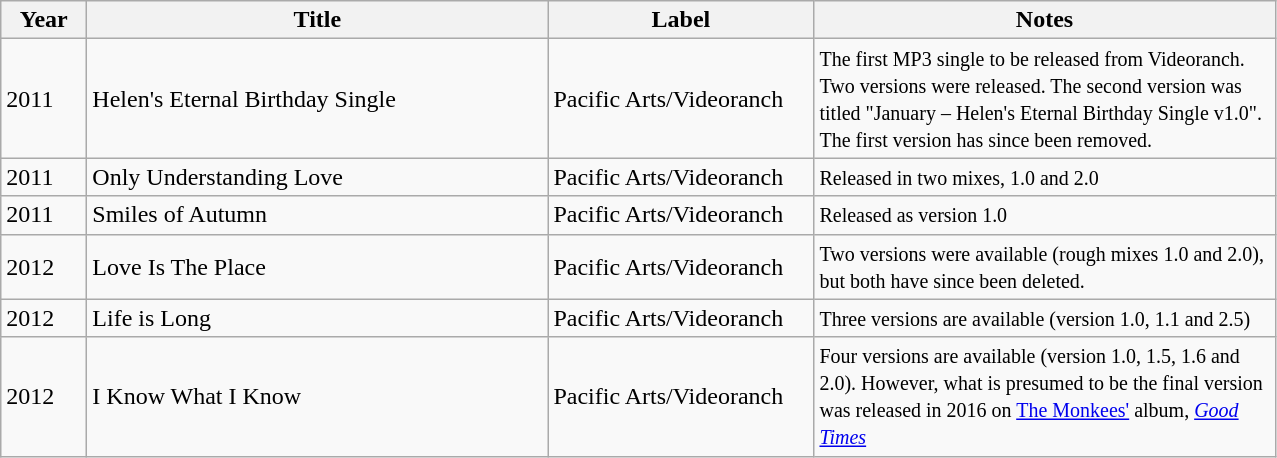<table class="wikitable">
<tr>
<th width="50">Year</th>
<th style="width:300px;">Title</th>
<th style="width:170px;">Label</th>
<th style="width:300px;">Notes</th>
</tr>
<tr>
<td>2011</td>
<td>Helen's Eternal Birthday Single</td>
<td>Pacific Arts/Videoranch</td>
<td><small> The first MP3 single to be released from Videoranch. Two versions were released. The second version was titled "January – Helen's Eternal Birthday Single v1.0". The first version has since been removed.</small></td>
</tr>
<tr>
<td>2011</td>
<td>Only Understanding Love</td>
<td>Pacific Arts/Videoranch</td>
<td><small> Released in two mixes, 1.0 and 2.0 </small></td>
</tr>
<tr>
<td>2011</td>
<td>Smiles of Autumn</td>
<td>Pacific Arts/Videoranch</td>
<td><small> Released as version 1.0 </small></td>
</tr>
<tr>
<td>2012</td>
<td>Love Is The Place</td>
<td>Pacific Arts/Videoranch</td>
<td><small> Two versions were available (rough mixes 1.0 and 2.0), but both have since been deleted.</small></td>
</tr>
<tr>
<td>2012</td>
<td>Life is Long</td>
<td>Pacific Arts/Videoranch</td>
<td><small> Three versions are available (version 1.0, 1.1 and 2.5)</small></td>
</tr>
<tr>
<td>2012</td>
<td>I Know What I Know</td>
<td>Pacific Arts/Videoranch</td>
<td><small> Four versions are available (version 1.0, 1.5, 1.6 and 2.0). However, what is presumed to be the final version was released in 2016 on <a href='#'>The Monkees'</a> album, <a href='#'><em>Good Times</em></a></small></td>
</tr>
</table>
